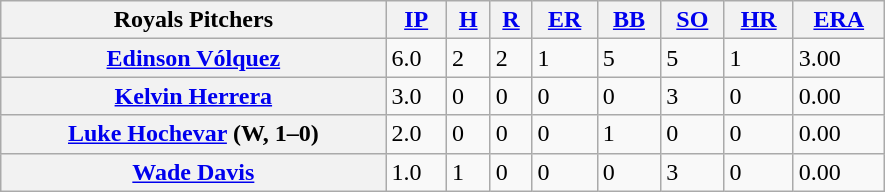<table class="wikitable" style=width:590px;>
<tr>
<th>Royals Pitchers</th>
<th><a href='#'>IP</a></th>
<th><a href='#'>H</a></th>
<th><a href='#'>R</a></th>
<th><a href='#'>ER</a></th>
<th><a href='#'>BB</a></th>
<th><a href='#'>SO</a></th>
<th><a href='#'>HR</a></th>
<th><a href='#'>ERA</a></th>
</tr>
<tr>
<th><a href='#'>Edinson Vólquez</a></th>
<td>6.0</td>
<td>2</td>
<td>2</td>
<td>1</td>
<td>5</td>
<td>5</td>
<td>1</td>
<td>3.00</td>
</tr>
<tr>
<th><a href='#'>Kelvin Herrera</a></th>
<td>3.0</td>
<td>0</td>
<td>0</td>
<td>0</td>
<td>0</td>
<td>3</td>
<td>0</td>
<td>0.00</td>
</tr>
<tr>
<th><a href='#'>Luke Hochevar</a> (W, 1–0)</th>
<td>2.0</td>
<td>0</td>
<td>0</td>
<td>0</td>
<td>1</td>
<td>0</td>
<td>0</td>
<td>0.00</td>
</tr>
<tr>
<th><a href='#'>Wade Davis</a></th>
<td>1.0</td>
<td>1</td>
<td>0</td>
<td>0</td>
<td>0</td>
<td>3</td>
<td>0</td>
<td>0.00</td>
</tr>
</table>
